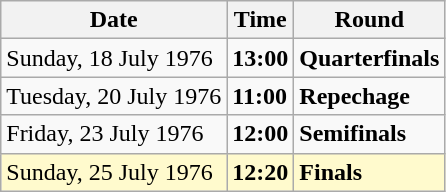<table class="wikitable">
<tr>
<th>Date</th>
<th>Time</th>
<th>Round</th>
</tr>
<tr>
<td>Sunday, 18 July 1976</td>
<td><strong>13:00</strong></td>
<td><strong>Quarterfinals</strong></td>
</tr>
<tr>
<td>Tuesday, 20 July 1976</td>
<td><strong>11:00</strong></td>
<td><strong>Repechage</strong></td>
</tr>
<tr>
<td>Friday, 23 July 1976</td>
<td><strong>12:00</strong></td>
<td><strong>Semifinals</strong></td>
</tr>
<tr style=background:lemonchiffon>
<td>Sunday, 25 July 1976</td>
<td><strong>12:20</strong></td>
<td><strong>Finals</strong></td>
</tr>
</table>
